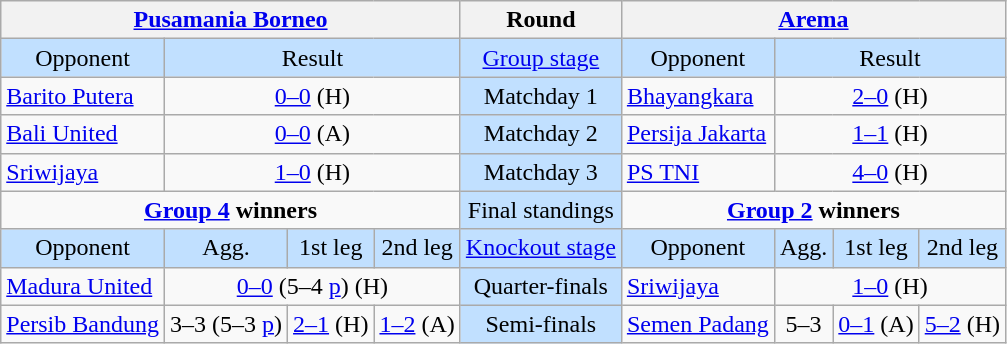<table class="wikitable" style="text-align:center">
<tr>
<th colspan=4><a href='#'>Pusamania Borneo</a></th>
<th>Round</th>
<th colspan=4><a href='#'>Arema</a></th>
</tr>
<tr style="background:#c1e0ff">
<td>Opponent</td>
<td colspan=3>Result</td>
<td><a href='#'>Group stage</a></td>
<td>Opponent</td>
<td colspan=3>Result</td>
</tr>
<tr>
<td align=left><a href='#'>Barito Putera</a></td>
<td colspan=3><a href='#'>0–0</a> (H)</td>
<td style="background:#c1e0ff">Matchday 1</td>
<td align=left><a href='#'>Bhayangkara</a></td>
<td colspan=3><a href='#'>2–0</a> (H)</td>
</tr>
<tr>
<td align=left><a href='#'>Bali United</a></td>
<td colspan=3><a href='#'>0–0</a> (A)</td>
<td style="background:#c1e0ff">Matchday 2</td>
<td align=left><a href='#'>Persija Jakarta</a></td>
<td colspan=3><a href='#'>1–1</a> (H)</td>
</tr>
<tr>
<td align=left><a href='#'>Sriwijaya</a></td>
<td colspan=3><a href='#'>1–0</a> (H)</td>
<td style="background:#c1e0ff">Matchday 3</td>
<td align=left><a href='#'>PS TNI</a></td>
<td colspan=3><a href='#'>4–0</a> (H)</td>
</tr>
<tr>
<td colspan=4 style="vertical-align:top"><strong><a href='#'>Group 4</a> winners</strong><br></td>
<td style="background:#c1e0ff">Final standings</td>
<td colspan=4 style="vertical-align:top"><strong><a href='#'>Group 2</a> winners</strong><br></td>
</tr>
<tr>
<td style="background:#c1e0ff">Opponent</td>
<td style="background:#c1e0ff">Agg.</td>
<td style="background:#c1e0ff">1st leg</td>
<td style="background:#c1e0ff">2nd leg</td>
<td style="background:#c1e0ff"><a href='#'>Knockout stage</a></td>
<td style="background:#c1e0ff">Opponent</td>
<td style="background:#c1e0ff">Agg.</td>
<td style="background:#c1e0ff">1st leg</td>
<td style="background:#c1e0ff">2nd leg</td>
</tr>
<tr>
<td align=left><a href='#'>Madura United</a></td>
<td colspan=3><a href='#'>0–0</a> (5–4 <a href='#'>p</a>) (H)</td>
<td style="background:#c1e0ff">Quarter-finals</td>
<td align=left><a href='#'>Sriwijaya</a></td>
<td colspan=3><a href='#'>1–0</a> (H)</td>
</tr>
<tr>
<td align=left><a href='#'>Persib Bandung</a></td>
<td>3–3 (5–3 <a href='#'>p</a>)</td>
<td><a href='#'>2–1</a> (H)</td>
<td><a href='#'>1–2</a> (A)</td>
<td style="background:#c1e0ff">Semi-finals</td>
<td align=left><a href='#'>Semen Padang</a></td>
<td>5–3</td>
<td><a href='#'>0–1</a> (A)</td>
<td><a href='#'>5–2</a> (H)</td>
</tr>
</table>
